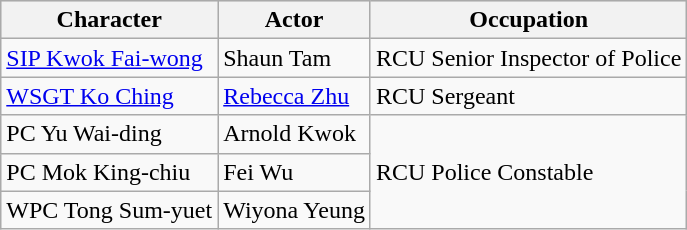<table class="wikitable">
<tr style="background:#e0e0e0;">
<th>Character</th>
<th>Actor</th>
<th>Occupation</th>
</tr>
<tr style="background:#f9f9f9;">
<td><a href='#'>SIP Kwok Fai-wong</a></td>
<td>Shaun Tam</td>
<td>RCU Senior Inspector of Police</td>
</tr>
<tr style="background:#f9f9f9;">
<td><a href='#'>WSGT Ko Ching</a></td>
<td><a href='#'>Rebecca Zhu</a></td>
<td>RCU Sergeant</td>
</tr>
<tr style="background:#f9f9f9;">
<td>PC Yu Wai-ding</td>
<td>Arnold Kwok</td>
<td rowspan="3">RCU Police Constable</td>
</tr>
<tr style="background:#f9f9f9;">
<td>PC Mok King-chiu</td>
<td>Fei Wu</td>
</tr>
<tr style="background:#f9f9f9;">
<td>WPC Tong Sum-yuet</td>
<td>Wiyona Yeung</td>
</tr>
</table>
